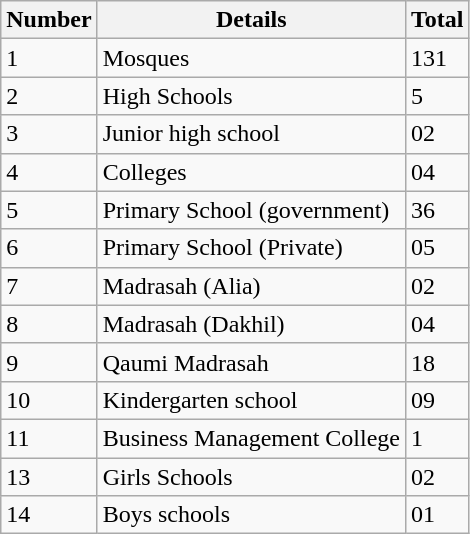<table class="wikitable">
<tr>
<th>Number</th>
<th>Details</th>
<th>Total</th>
</tr>
<tr>
<td>1</td>
<td>Mosques</td>
<td>131</td>
</tr>
<tr>
<td>2</td>
<td>High Schools</td>
<td>5</td>
</tr>
<tr>
<td>3</td>
<td>Junior high school</td>
<td>02</td>
</tr>
<tr>
<td>4</td>
<td>Colleges</td>
<td>04</td>
</tr>
<tr>
<td>5</td>
<td>Primary School (government)</td>
<td>36</td>
</tr>
<tr>
<td>6</td>
<td>Primary School (Private)</td>
<td>05</td>
</tr>
<tr>
<td>7</td>
<td>Madrasah (Alia)</td>
<td>02</td>
</tr>
<tr>
<td>8</td>
<td>Madrasah (Dakhil)</td>
<td>04</td>
</tr>
<tr>
<td>9</td>
<td>Qaumi Madrasah</td>
<td>18</td>
</tr>
<tr>
<td>10</td>
<td>Kindergarten school</td>
<td>09</td>
</tr>
<tr>
<td>11</td>
<td>Business Management College</td>
<td>1</td>
</tr>
<tr>
<td>13</td>
<td>Girls Schools</td>
<td>02</td>
</tr>
<tr>
<td>14</td>
<td>Boys schools</td>
<td>01</td>
</tr>
</table>
